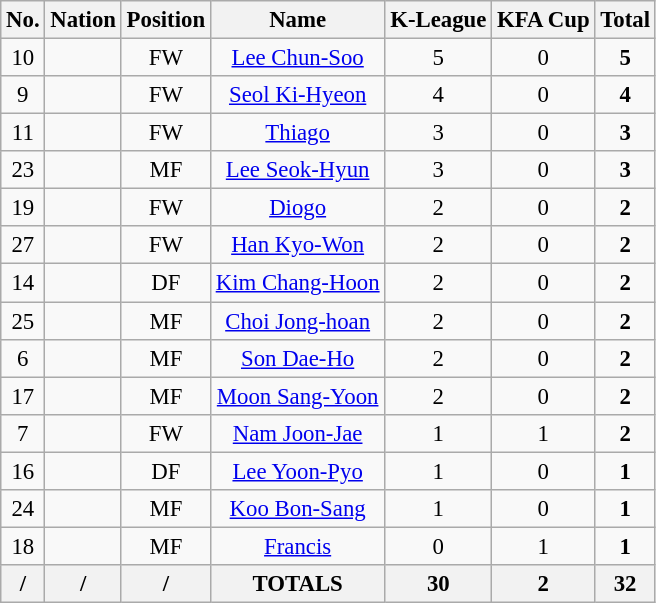<table class="wikitable" style="font-size: 95%; text-align: center;">
<tr>
<th>No.</th>
<th>Nation</th>
<th>Position</th>
<th>Name</th>
<th>K-League</th>
<th>KFA Cup</th>
<th>Total</th>
</tr>
<tr>
<td>10</td>
<td></td>
<td>FW</td>
<td><a href='#'>Lee Chun-Soo</a></td>
<td>5</td>
<td>0</td>
<td><strong>5</strong></td>
</tr>
<tr>
<td>9</td>
<td></td>
<td>FW</td>
<td><a href='#'>Seol Ki-Hyeon</a></td>
<td>4</td>
<td>0</td>
<td><strong>4</strong></td>
</tr>
<tr>
<td>11</td>
<td></td>
<td>FW</td>
<td><a href='#'>Thiago</a></td>
<td>3</td>
<td>0</td>
<td><strong>3</strong></td>
</tr>
<tr>
<td>23</td>
<td></td>
<td>MF</td>
<td><a href='#'>Lee Seok-Hyun</a></td>
<td>3</td>
<td>0</td>
<td><strong>3</strong></td>
</tr>
<tr>
<td>19</td>
<td></td>
<td>FW</td>
<td><a href='#'>Diogo</a></td>
<td>2</td>
<td>0</td>
<td><strong>2</strong></td>
</tr>
<tr>
<td>27</td>
<td></td>
<td>FW</td>
<td><a href='#'>Han Kyo-Won</a></td>
<td>2</td>
<td>0</td>
<td><strong>2</strong></td>
</tr>
<tr>
<td>14</td>
<td></td>
<td>DF</td>
<td><a href='#'>Kim Chang-Hoon</a></td>
<td>2</td>
<td>0</td>
<td><strong>2</strong></td>
</tr>
<tr>
<td>25</td>
<td></td>
<td>MF</td>
<td><a href='#'>Choi Jong-hoan</a></td>
<td>2</td>
<td>0</td>
<td><strong>2</strong></td>
</tr>
<tr>
<td>6</td>
<td></td>
<td>MF</td>
<td><a href='#'>Son Dae-Ho</a></td>
<td>2</td>
<td>0</td>
<td><strong>2</strong></td>
</tr>
<tr>
<td>17</td>
<td></td>
<td>MF</td>
<td><a href='#'>Moon Sang-Yoon</a></td>
<td>2</td>
<td>0</td>
<td><strong>2</strong></td>
</tr>
<tr>
<td>7</td>
<td></td>
<td>FW</td>
<td><a href='#'>Nam Joon-Jae</a></td>
<td>1</td>
<td>1</td>
<td><strong>2</strong></td>
</tr>
<tr>
<td>16</td>
<td></td>
<td>DF</td>
<td><a href='#'>Lee Yoon-Pyo</a></td>
<td>1</td>
<td>0</td>
<td><strong>1</strong></td>
</tr>
<tr>
<td>24</td>
<td></td>
<td>MF</td>
<td><a href='#'>Koo Bon-Sang</a></td>
<td>1</td>
<td>0</td>
<td><strong>1</strong></td>
</tr>
<tr>
<td>18</td>
<td></td>
<td>MF</td>
<td><a href='#'>Francis</a></td>
<td>0</td>
<td>1</td>
<td><strong>1</strong></td>
</tr>
<tr>
<th>/</th>
<th>/</th>
<th>/</th>
<th>TOTALS</th>
<th>30</th>
<th>2</th>
<th>32</th>
</tr>
</table>
